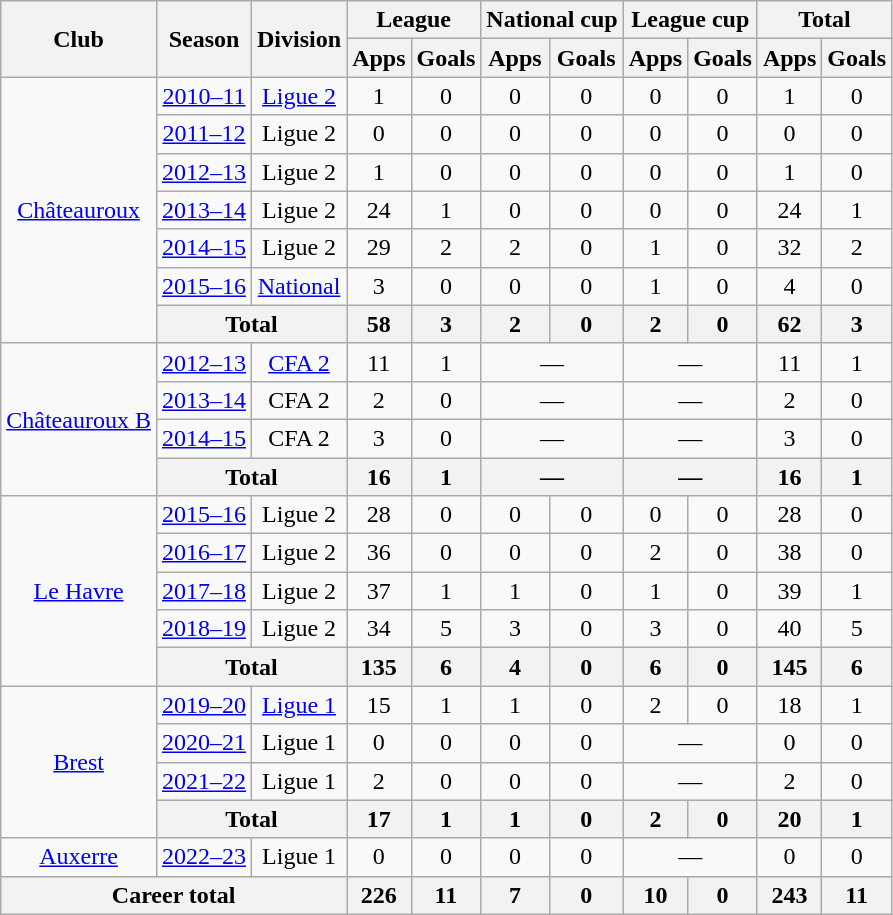<table class="wikitable" style="text-align: center">
<tr>
<th rowspan="2">Club</th>
<th rowspan="2">Season</th>
<th rowspan="2">Division</th>
<th colspan="2">League</th>
<th colspan="2">National cup</th>
<th colspan="2">League cup</th>
<th colspan="2">Total</th>
</tr>
<tr>
<th>Apps</th>
<th>Goals</th>
<th>Apps</th>
<th>Goals</th>
<th>Apps</th>
<th>Goals</th>
<th>Apps</th>
<th>Goals</th>
</tr>
<tr>
<td rowspan="7"><a href='#'>Châteauroux</a></td>
<td><a href='#'>2010–11</a></td>
<td><a href='#'>Ligue 2</a></td>
<td>1</td>
<td>0</td>
<td>0</td>
<td>0</td>
<td>0</td>
<td>0</td>
<td>1</td>
<td>0</td>
</tr>
<tr>
<td><a href='#'>2011–12</a></td>
<td>Ligue 2</td>
<td>0</td>
<td>0</td>
<td>0</td>
<td>0</td>
<td>0</td>
<td>0</td>
<td>0</td>
<td>0</td>
</tr>
<tr>
<td><a href='#'>2012–13</a></td>
<td>Ligue 2</td>
<td>1</td>
<td>0</td>
<td>0</td>
<td>0</td>
<td>0</td>
<td>0</td>
<td>1</td>
<td>0</td>
</tr>
<tr>
<td><a href='#'>2013–14</a></td>
<td>Ligue 2</td>
<td>24</td>
<td>1</td>
<td>0</td>
<td>0</td>
<td>0</td>
<td>0</td>
<td>24</td>
<td>1</td>
</tr>
<tr>
<td><a href='#'>2014–15</a></td>
<td>Ligue 2</td>
<td>29</td>
<td>2</td>
<td>2</td>
<td>0</td>
<td>1</td>
<td>0</td>
<td>32</td>
<td>2</td>
</tr>
<tr>
<td><a href='#'>2015–16</a></td>
<td><a href='#'>National</a></td>
<td>3</td>
<td>0</td>
<td>0</td>
<td>0</td>
<td>1</td>
<td>0</td>
<td>4</td>
<td>0</td>
</tr>
<tr>
<th colspan="2">Total</th>
<th>58</th>
<th>3</th>
<th>2</th>
<th>0</th>
<th>2</th>
<th>0</th>
<th>62</th>
<th>3</th>
</tr>
<tr>
<td rowspan="4"><a href='#'>Châteauroux B</a></td>
<td><a href='#'>2012–13</a></td>
<td><a href='#'>CFA 2</a></td>
<td>11</td>
<td>1</td>
<td colspan="2">—</td>
<td colspan="2">—</td>
<td>11</td>
<td>1</td>
</tr>
<tr>
<td><a href='#'>2013–14</a></td>
<td>CFA 2</td>
<td>2</td>
<td>0</td>
<td colspan="2">—</td>
<td colspan="2">—</td>
<td>2</td>
<td>0</td>
</tr>
<tr>
<td><a href='#'>2014–15</a></td>
<td>CFA 2</td>
<td>3</td>
<td>0</td>
<td colspan="2">—</td>
<td colspan="2">—</td>
<td>3</td>
<td>0</td>
</tr>
<tr>
<th colspan="2">Total</th>
<th>16</th>
<th>1</th>
<th colspan="2">—</th>
<th colspan="2">—</th>
<th>16</th>
<th>1</th>
</tr>
<tr>
<td rowspan="5"><a href='#'>Le Havre</a></td>
<td><a href='#'>2015–16</a></td>
<td>Ligue 2</td>
<td>28</td>
<td>0</td>
<td>0</td>
<td>0</td>
<td>0</td>
<td>0</td>
<td>28</td>
<td>0</td>
</tr>
<tr>
<td><a href='#'>2016–17</a></td>
<td>Ligue 2</td>
<td>36</td>
<td>0</td>
<td>0</td>
<td>0</td>
<td>2</td>
<td>0</td>
<td>38</td>
<td>0</td>
</tr>
<tr>
<td><a href='#'>2017–18</a></td>
<td>Ligue 2</td>
<td>37</td>
<td>1</td>
<td>1</td>
<td>0</td>
<td>1</td>
<td>0</td>
<td>39</td>
<td>1</td>
</tr>
<tr>
<td><a href='#'>2018–19</a></td>
<td>Ligue 2</td>
<td>34</td>
<td>5</td>
<td>3</td>
<td>0</td>
<td>3</td>
<td>0</td>
<td>40</td>
<td>5</td>
</tr>
<tr>
<th colspan="2">Total</th>
<th>135</th>
<th>6</th>
<th>4</th>
<th>0</th>
<th>6</th>
<th>0</th>
<th>145</th>
<th>6</th>
</tr>
<tr>
<td rowspan="4"><a href='#'>Brest</a></td>
<td><a href='#'>2019–20</a></td>
<td><a href='#'>Ligue 1</a></td>
<td>15</td>
<td>1</td>
<td>1</td>
<td>0</td>
<td>2</td>
<td>0</td>
<td>18</td>
<td>1</td>
</tr>
<tr>
<td><a href='#'>2020–21</a></td>
<td>Ligue 1</td>
<td>0</td>
<td>0</td>
<td>0</td>
<td>0</td>
<td colspan="2">—</td>
<td>0</td>
<td>0</td>
</tr>
<tr>
<td><a href='#'>2021–22</a></td>
<td>Ligue 1</td>
<td>2</td>
<td>0</td>
<td>0</td>
<td>0</td>
<td colspan="2">—</td>
<td>2</td>
<td>0</td>
</tr>
<tr>
<th colspan="2">Total</th>
<th>17</th>
<th>1</th>
<th>1</th>
<th>0</th>
<th>2</th>
<th>0</th>
<th>20</th>
<th>1</th>
</tr>
<tr>
<td><a href='#'>Auxerre</a></td>
<td><a href='#'>2022–23</a></td>
<td>Ligue 1</td>
<td>0</td>
<td>0</td>
<td>0</td>
<td>0</td>
<td colspan="2">—</td>
<td>0</td>
<td>0</td>
</tr>
<tr>
<th colspan="3">Career total</th>
<th>226</th>
<th>11</th>
<th>7</th>
<th>0</th>
<th>10</th>
<th>0</th>
<th>243</th>
<th>11</th>
</tr>
</table>
